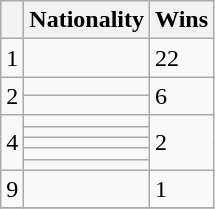<table class="wikitable">
<tr>
<th></th>
<th>Nationality</th>
<th>Wins</th>
</tr>
<tr>
<td>1</td>
<td></td>
<td>22</td>
</tr>
<tr>
<td rowspan="2">2</td>
<td></td>
<td rowspan="2">6</td>
</tr>
<tr>
<td></td>
</tr>
<tr>
<td rowspan="5">4</td>
<td></td>
<td rowspan="5">2</td>
</tr>
<tr>
<td></td>
</tr>
<tr>
<td></td>
</tr>
<tr>
<td></td>
</tr>
<tr>
<td></td>
</tr>
<tr>
<td>9</td>
<td></td>
<td>1</td>
</tr>
<tr>
</tr>
</table>
